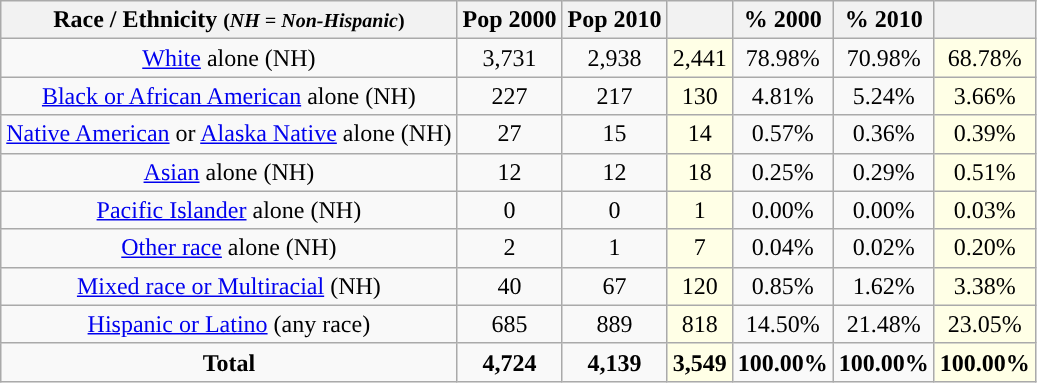<table class="wikitable" style="text-align:center;">
<tr>
<th>Race / Ethnicity <small>(<em>NH = Non-Hispanic</em>)</small></th>
<th>Pop 2000</th>
<th>Pop 2010</th>
<th></th>
<th>% 2000</th>
<th>% 2010</th>
<th></th>
</tr>
<tr>
<td><a href='#'>White</a> alone (NH)</td>
<td>3,731</td>
<td>2,938</td>
<td style='background: #ffffe6;'>2,441</td>
<td>78.98%</td>
<td>70.98%</td>
<td style='background: #ffffe6;'>68.78%</td>
</tr>
<tr>
<td><a href='#'>Black or African American</a> alone (NH)</td>
<td>227</td>
<td>217</td>
<td style='background: #ffffe6;'>130</td>
<td>4.81%</td>
<td>5.24%</td>
<td style='background: #ffffe6;'>3.66%</td>
</tr>
<tr>
<td><a href='#'>Native American</a> or <a href='#'>Alaska Native</a> alone (NH)</td>
<td>27</td>
<td>15</td>
<td style='background: #ffffe6;'>14</td>
<td>0.57%</td>
<td>0.36%</td>
<td style='background: #ffffe6;'>0.39%</td>
</tr>
<tr>
<td><a href='#'>Asian</a> alone (NH)</td>
<td>12</td>
<td>12</td>
<td style='background: #ffffe6;'>18</td>
<td>0.25%</td>
<td>0.29%</td>
<td style='background: #ffffe6;'>0.51%</td>
</tr>
<tr>
<td><a href='#'>Pacific Islander</a> alone (NH)</td>
<td>0</td>
<td>0</td>
<td style='background: #ffffe6;'>1</td>
<td>0.00%</td>
<td>0.00%</td>
<td style='background: #ffffe6;'>0.03%</td>
</tr>
<tr>
<td><a href='#'>Other race</a> alone (NH)</td>
<td>2</td>
<td>1</td>
<td style='background: #ffffe6;'>7</td>
<td>0.04%</td>
<td>0.02%</td>
<td style='background: #ffffe6;'>0.20%</td>
</tr>
<tr>
<td><a href='#'>Mixed race or Multiracial</a> (NH)</td>
<td>40</td>
<td>67</td>
<td style='background: #ffffe6;'>120</td>
<td>0.85%</td>
<td>1.62%</td>
<td style='background: #ffffe6;'>3.38%</td>
</tr>
<tr>
<td><a href='#'>Hispanic or Latino</a> (any race)</td>
<td>685</td>
<td>889</td>
<td style='background: #ffffe6;'>818</td>
<td>14.50%</td>
<td>21.48%</td>
<td style='background: #ffffe6;'>23.05%</td>
</tr>
<tr>
<td><strong>Total</strong></td>
<td><strong>4,724</strong></td>
<td><strong>4,139</strong></td>
<td style='background: #ffffe6;'><strong>3,549</strong></td>
<td><strong>100.00%</strong></td>
<td><strong>100.00%</strong></td>
<td style='background: #ffffe6;'><strong>100.00%</strong></td>
</tr>
</table>
